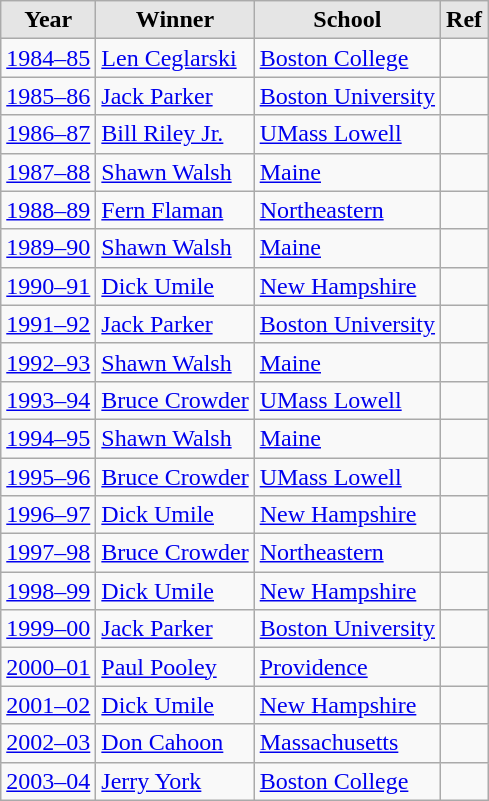<table class="wikitable sortable">
<tr>
<th style="background:#e5e5e5;">Year</th>
<th style="background:#e5e5e5;">Winner</th>
<th style="background:#e5e5e5;">School</th>
<th style="background:#e5e5e5;">Ref</th>
</tr>
<tr>
<td><a href='#'>1984–85</a></td>
<td><a href='#'>Len Ceglarski</a></td>
<td><a href='#'>Boston College</a></td>
<td></td>
</tr>
<tr>
<td><a href='#'>1985–86</a></td>
<td><a href='#'>Jack Parker</a></td>
<td><a href='#'>Boston University</a></td>
<td></td>
</tr>
<tr>
<td><a href='#'>1986–87</a></td>
<td><a href='#'>Bill Riley Jr.</a></td>
<td><a href='#'>UMass Lowell</a></td>
<td></td>
</tr>
<tr>
<td><a href='#'>1987–88</a></td>
<td><a href='#'>Shawn Walsh</a></td>
<td><a href='#'>Maine</a></td>
<td></td>
</tr>
<tr>
<td><a href='#'>1988–89</a></td>
<td><a href='#'>Fern Flaman</a></td>
<td><a href='#'>Northeastern</a></td>
<td></td>
</tr>
<tr>
<td><a href='#'>1989–90</a></td>
<td><a href='#'>Shawn Walsh</a></td>
<td><a href='#'>Maine</a></td>
<td></td>
</tr>
<tr>
<td><a href='#'>1990–91</a></td>
<td><a href='#'>Dick Umile</a></td>
<td><a href='#'>New Hampshire</a></td>
<td></td>
</tr>
<tr>
<td><a href='#'>1991–92</a></td>
<td><a href='#'>Jack Parker</a></td>
<td><a href='#'>Boston University</a></td>
<td></td>
</tr>
<tr>
<td><a href='#'>1992–93</a></td>
<td><a href='#'>Shawn Walsh</a></td>
<td><a href='#'>Maine</a></td>
<td></td>
</tr>
<tr>
<td><a href='#'>1993–94</a></td>
<td><a href='#'>Bruce Crowder</a></td>
<td><a href='#'>UMass Lowell</a></td>
<td></td>
</tr>
<tr>
<td><a href='#'>1994–95</a></td>
<td><a href='#'>Shawn Walsh</a></td>
<td><a href='#'>Maine</a></td>
<td></td>
</tr>
<tr>
<td><a href='#'>1995–96</a></td>
<td><a href='#'>Bruce Crowder</a></td>
<td><a href='#'>UMass Lowell</a></td>
<td></td>
</tr>
<tr>
<td><a href='#'>1996–97</a></td>
<td><a href='#'>Dick Umile</a></td>
<td><a href='#'>New Hampshire</a></td>
<td></td>
</tr>
<tr>
<td><a href='#'>1997–98</a></td>
<td><a href='#'>Bruce Crowder</a></td>
<td><a href='#'>Northeastern</a></td>
<td></td>
</tr>
<tr>
<td><a href='#'>1998–99</a></td>
<td><a href='#'>Dick Umile</a></td>
<td><a href='#'>New Hampshire</a></td>
<td></td>
</tr>
<tr>
<td><a href='#'>1999–00</a></td>
<td><a href='#'>Jack Parker</a></td>
<td><a href='#'>Boston University</a></td>
<td></td>
</tr>
<tr>
<td><a href='#'>2000–01</a></td>
<td><a href='#'>Paul Pooley</a></td>
<td><a href='#'>Providence</a></td>
<td></td>
</tr>
<tr>
<td><a href='#'>2001–02</a></td>
<td><a href='#'>Dick Umile</a></td>
<td><a href='#'>New Hampshire</a></td>
<td></td>
</tr>
<tr>
<td><a href='#'>2002–03</a></td>
<td><a href='#'>Don Cahoon</a></td>
<td><a href='#'>Massachusetts</a></td>
<td></td>
</tr>
<tr>
<td><a href='#'>2003–04</a></td>
<td><a href='#'>Jerry York</a></td>
<td><a href='#'>Boston College</a></td>
<td></td>
</tr>
</table>
